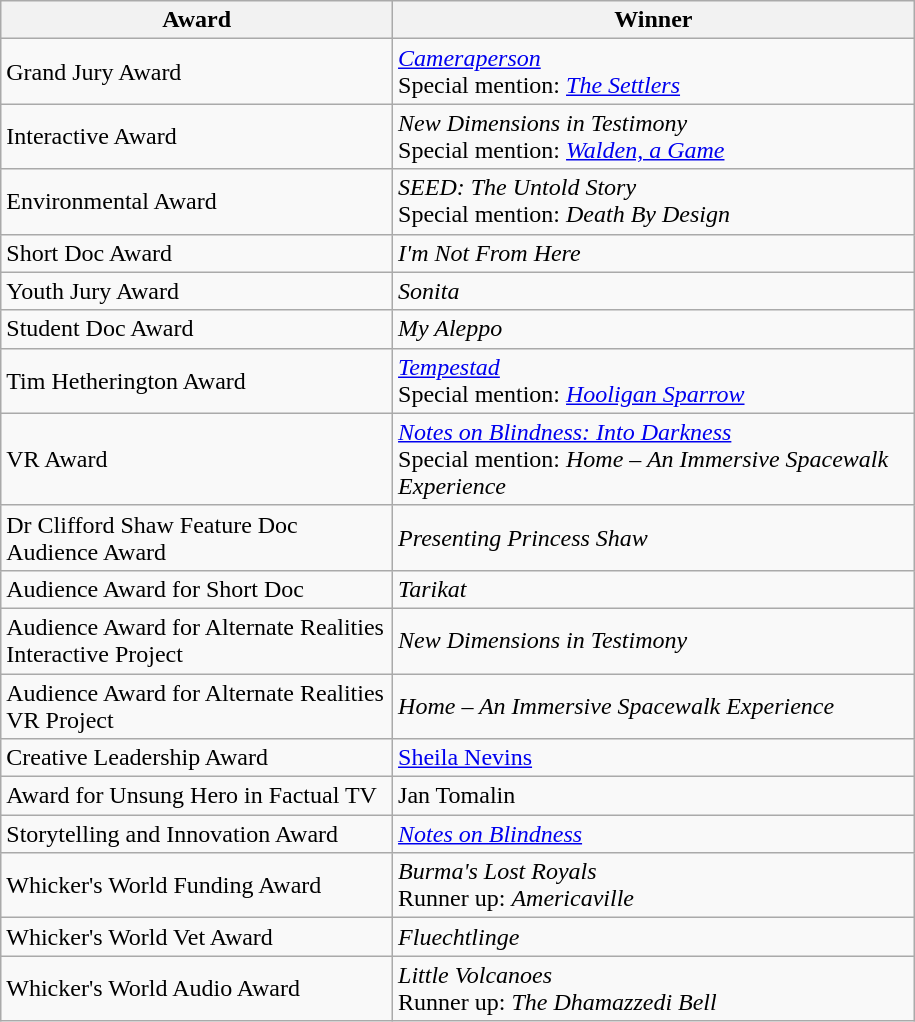<table class="wikitable" style="width:610px;">
<tr>
<th scope="col" style="width:260px;">Award</th>
<th scope="col" style="width:350px;">Winner</th>
</tr>
<tr>
<td>Grand Jury Award</td>
<td><em><a href='#'>Cameraperson</a></em><br>Special mention: <em><a href='#'>The Settlers</a></em></td>
</tr>
<tr>
<td>Interactive Award</td>
<td><em>New Dimensions in Testimony</em><br>Special mention: <em><a href='#'>Walden, a Game</a></em></td>
</tr>
<tr>
<td>Environmental Award</td>
<td><em>SEED: The Untold Story</em><br>Special mention: <em>Death By Design</em></td>
</tr>
<tr>
<td>Short Doc Award</td>
<td><em>I'm Not From Here</em></td>
</tr>
<tr>
<td>Youth Jury Award</td>
<td><em>Sonita</em></td>
</tr>
<tr>
<td>Student Doc Award</td>
<td><em>My Aleppo</em></td>
</tr>
<tr>
<td>Tim Hetherington Award</td>
<td><em><a href='#'>Tempestad</a></em><br>Special mention: <em><a href='#'>Hooligan Sparrow</a></em></td>
</tr>
<tr>
<td>VR Award</td>
<td><em><a href='#'>Notes on Blindness: Into Darkness</a></em><br>Special mention: <em>Home – An Immersive Spacewalk Experience</em></td>
</tr>
<tr>
<td>Dr Clifford Shaw Feature Doc Audience Award</td>
<td><em>Presenting Princess Shaw</em></td>
</tr>
<tr>
<td>Audience Award for Short Doc</td>
<td><em>Tarikat</em></td>
</tr>
<tr>
<td>Audience Award for Alternate Realities Interactive Project</td>
<td><em>New Dimensions in Testimony</em></td>
</tr>
<tr>
<td>Audience Award for Alternate Realities VR Project</td>
<td><em>Home – An Immersive Spacewalk Experience</em></td>
</tr>
<tr>
<td>Creative Leadership Award</td>
<td><a href='#'>Sheila Nevins</a></td>
</tr>
<tr>
<td>Award for Unsung Hero in Factual TV</td>
<td>Jan Tomalin</td>
</tr>
<tr>
<td>Storytelling and Innovation Award</td>
<td><em><a href='#'>Notes on Blindness</a></em></td>
</tr>
<tr>
<td>Whicker's World Funding Award</td>
<td><em>Burma's Lost Royals</em><br>Runner up: <em>Americaville</em></td>
</tr>
<tr>
<td>Whicker's World Vet Award</td>
<td><em>Fluechtlinge</em></td>
</tr>
<tr>
<td>Whicker's World Audio Award</td>
<td><em>Little Volcanoes</em><br>Runner up: <em>The Dhamazzedi Bell</em></td>
</tr>
</table>
